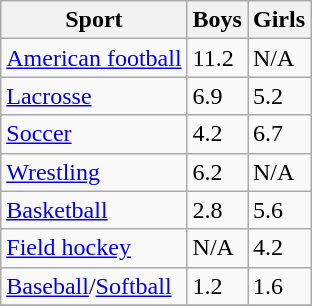<table class="wikitable sortable floatright">
<tr>
<th>Sport</th>
<th>Boys</th>
<th>Girls</th>
</tr>
<tr>
<td><a href='#'>American football</a></td>
<td>11.2</td>
<td>N/A</td>
</tr>
<tr>
<td><a href='#'>Lacrosse</a></td>
<td>6.9</td>
<td>5.2</td>
</tr>
<tr>
<td><a href='#'>Soccer</a></td>
<td>4.2</td>
<td>6.7</td>
</tr>
<tr>
<td><a href='#'>Wrestling</a></td>
<td>6.2</td>
<td>N/A</td>
</tr>
<tr>
<td><a href='#'>Basketball</a></td>
<td>2.8</td>
<td>5.6</td>
</tr>
<tr>
<td><a href='#'>Field hockey</a></td>
<td>N/A</td>
<td>4.2</td>
</tr>
<tr>
<td><a href='#'>Baseball</a>/<a href='#'>Softball</a></td>
<td>1.2</td>
<td>1.6</td>
</tr>
<tr>
</tr>
</table>
